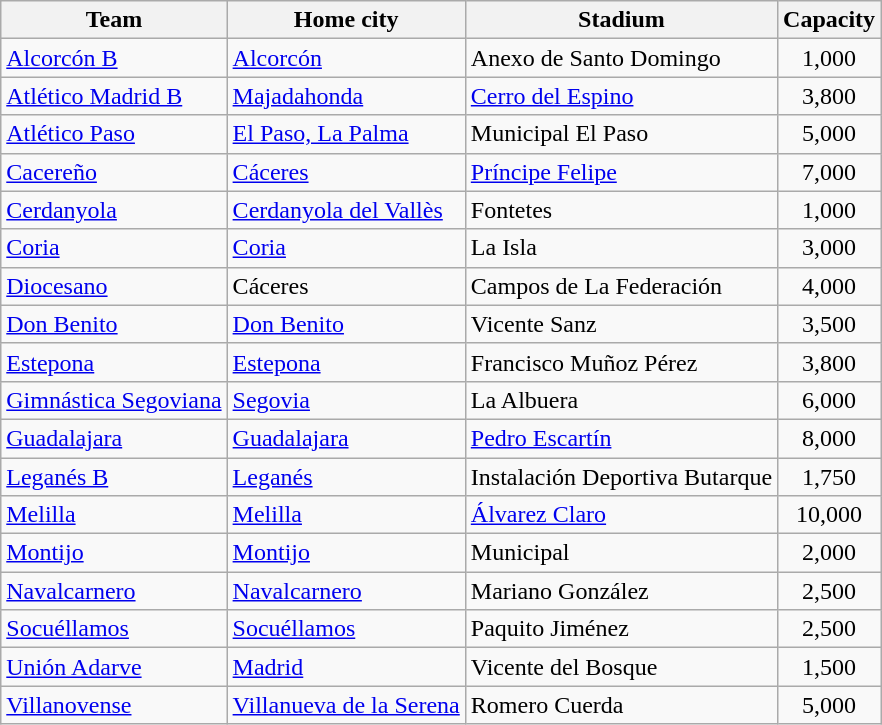<table class="wikitable sortable">
<tr>
<th>Team</th>
<th>Home city</th>
<th>Stadium</th>
<th>Capacity</th>
</tr>
<tr>
<td><a href='#'>Alcorcón B</a></td>
<td><a href='#'>Alcorcón</a></td>
<td>Anexo de Santo Domingo</td>
<td align=center>1,000</td>
</tr>
<tr>
<td><a href='#'>Atlético Madrid B</a></td>
<td><a href='#'>Majadahonda</a></td>
<td><a href='#'>Cerro del Espino</a></td>
<td align=center>3,800</td>
</tr>
<tr>
<td><a href='#'>Atlético Paso</a></td>
<td><a href='#'>El Paso, La Palma</a></td>
<td>Municipal El Paso</td>
<td align=center>5,000</td>
</tr>
<tr>
<td><a href='#'>Cacereño</a></td>
<td><a href='#'>Cáceres</a></td>
<td><a href='#'>Príncipe Felipe</a></td>
<td align=center>7,000</td>
</tr>
<tr>
<td><a href='#'>Cerdanyola</a></td>
<td><a href='#'>Cerdanyola del Vallès</a></td>
<td>Fontetes</td>
<td align=center>1,000</td>
</tr>
<tr>
<td><a href='#'>Coria</a></td>
<td><a href='#'>Coria</a></td>
<td>La Isla</td>
<td align=center>3,000</td>
</tr>
<tr>
<td><a href='#'>Diocesano</a></td>
<td>Cáceres</td>
<td>Campos de La Federación</td>
<td align=center>4,000</td>
</tr>
<tr>
<td><a href='#'>Don Benito</a></td>
<td><a href='#'>Don Benito</a></td>
<td>Vicente Sanz</td>
<td align=center>3,500</td>
</tr>
<tr>
<td><a href='#'>Estepona</a></td>
<td><a href='#'>Estepona</a></td>
<td>Francisco Muñoz Pérez</td>
<td align=center>3,800</td>
</tr>
<tr>
<td><a href='#'>Gimnástica Segoviana</a></td>
<td><a href='#'>Segovia</a></td>
<td>La Albuera</td>
<td align=center>6,000</td>
</tr>
<tr>
<td><a href='#'>Guadalajara</a></td>
<td><a href='#'>Guadalajara</a></td>
<td><a href='#'>Pedro Escartín</a></td>
<td align=center>8,000</td>
</tr>
<tr>
<td><a href='#'>Leganés B</a></td>
<td><a href='#'>Leganés</a></td>
<td>Instalación Deportiva Butarque</td>
<td align=center>1,750</td>
</tr>
<tr>
<td><a href='#'>Melilla</a></td>
<td><a href='#'>Melilla</a></td>
<td><a href='#'>Álvarez Claro</a></td>
<td align=center>10,000</td>
</tr>
<tr>
<td><a href='#'>Montijo</a></td>
<td><a href='#'>Montijo</a></td>
<td>Municipal</td>
<td align=center>2,000</td>
</tr>
<tr>
<td><a href='#'>Navalcarnero</a></td>
<td><a href='#'>Navalcarnero</a></td>
<td>Mariano González</td>
<td align=center>2,500</td>
</tr>
<tr>
<td><a href='#'>Socuéllamos</a></td>
<td><a href='#'>Socuéllamos</a></td>
<td>Paquito Jiménez</td>
<td align=center>2,500</td>
</tr>
<tr>
<td><a href='#'>Unión Adarve</a></td>
<td><a href='#'>Madrid</a></td>
<td>Vicente del Bosque</td>
<td align=center>1,500</td>
</tr>
<tr>
<td><a href='#'>Villanovense</a></td>
<td><a href='#'>Villanueva de la Serena</a></td>
<td>Romero Cuerda</td>
<td align=center>5,000</td>
</tr>
</table>
